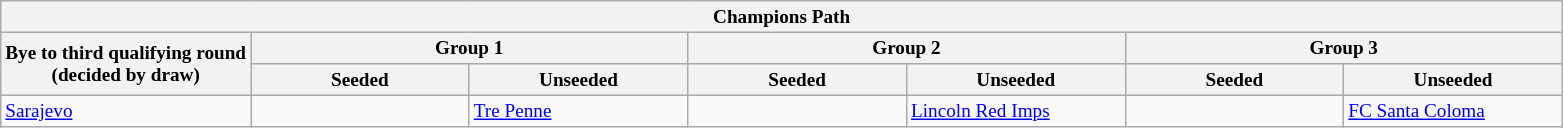<table class="wikitable" style="font-size:80%">
<tr>
<th colspan=7>Champions Path</th>
</tr>
<tr>
<th rowspan=2 width=16%>Bye to third qualifying round<br>(decided by draw)</th>
<th colspan=2>Group 1</th>
<th colspan=2>Group 2</th>
<th colspan=2>Group 3</th>
</tr>
<tr>
<th width=14%>Seeded</th>
<th width=14%>Unseeded</th>
<th width=14%>Seeded</th>
<th width=14%>Unseeded</th>
<th width=14%>Seeded</th>
<th width=14%>Unseeded</th>
</tr>
<tr>
<td valign=top> <a href='#'>Sarajevo</a></td>
<td valign=top></td>
<td valign=top> <a href='#'>Tre Penne</a></td>
<td valign=top></td>
<td valign=top> <a href='#'>Lincoln Red Imps</a></td>
<td valign=top></td>
<td valign=top> <a href='#'>FC Santa Coloma</a></td>
</tr>
</table>
